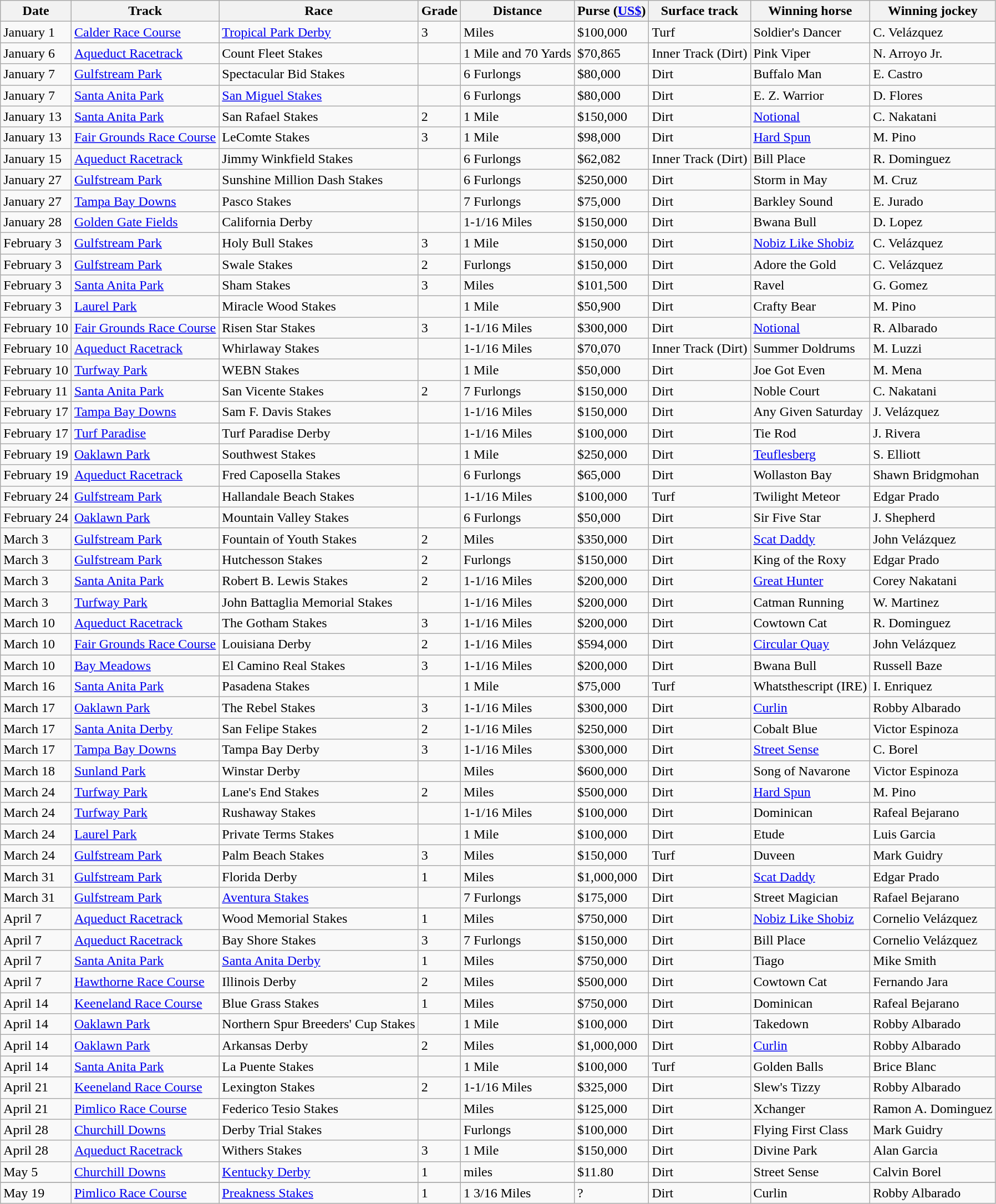<table class="wikitable">
<tr>
<th>Date</th>
<th>Track</th>
<th>Race</th>
<th>Grade</th>
<th>Distance</th>
<th>Purse (<a href='#'>US$</a>)</th>
<th>Surface track</th>
<th>Winning horse</th>
<th>Winning jockey</th>
</tr>
<tr>
<td>January 1</td>
<td><a href='#'>Calder Race Course</a></td>
<td><a href='#'>Tropical Park Derby</a></td>
<td>3</td>
<td> Miles</td>
<td>$100,000</td>
<td>Turf</td>
<td>Soldier's Dancer</td>
<td>C. Velázquez</td>
</tr>
<tr>
<td>January 6</td>
<td><a href='#'>Aqueduct Racetrack</a></td>
<td>Count Fleet Stakes</td>
<td></td>
<td>1 Mile and 70 Yards</td>
<td>$70,865</td>
<td>Inner Track (Dirt)</td>
<td>Pink Viper</td>
<td>N. Arroyo Jr.</td>
</tr>
<tr>
<td>January 7</td>
<td><a href='#'>Gulfstream Park</a></td>
<td>Spectacular Bid Stakes</td>
<td></td>
<td>6 Furlongs</td>
<td>$80,000</td>
<td>Dirt</td>
<td>Buffalo Man</td>
<td>E. Castro</td>
</tr>
<tr>
<td>January 7</td>
<td><a href='#'>Santa Anita Park</a></td>
<td><a href='#'>San Miguel Stakes</a></td>
<td></td>
<td>6 Furlongs</td>
<td>$80,000</td>
<td>Dirt</td>
<td>E. Z. Warrior</td>
<td>D. Flores</td>
</tr>
<tr>
<td>January 13</td>
<td><a href='#'>Santa Anita Park</a></td>
<td>San Rafael Stakes</td>
<td>2</td>
<td>1 Mile</td>
<td>$150,000</td>
<td>Dirt</td>
<td><a href='#'>Notional</a></td>
<td>C. Nakatani</td>
</tr>
<tr>
<td>January 13</td>
<td><a href='#'>Fair Grounds Race Course</a></td>
<td>LeComte Stakes</td>
<td>3</td>
<td>1 Mile</td>
<td>$98,000</td>
<td>Dirt</td>
<td><a href='#'>Hard Spun</a></td>
<td>M. Pino</td>
</tr>
<tr>
<td>January 15</td>
<td><a href='#'>Aqueduct Racetrack</a></td>
<td>Jimmy Winkfield Stakes</td>
<td></td>
<td>6 Furlongs</td>
<td>$62,082</td>
<td>Inner Track (Dirt)</td>
<td>Bill Place</td>
<td>R. Dominguez</td>
</tr>
<tr>
<td>January 27</td>
<td><a href='#'>Gulfstream Park</a></td>
<td>Sunshine Million Dash Stakes</td>
<td></td>
<td>6 Furlongs</td>
<td>$250,000</td>
<td>Dirt</td>
<td>Storm in May</td>
<td>M. Cruz</td>
</tr>
<tr>
<td>January 27</td>
<td><a href='#'>Tampa Bay Downs</a></td>
<td>Pasco Stakes</td>
<td></td>
<td>7 Furlongs</td>
<td>$75,000</td>
<td>Dirt</td>
<td>Barkley Sound</td>
<td>E. Jurado</td>
</tr>
<tr>
<td>January 28</td>
<td><a href='#'>Golden Gate Fields</a></td>
<td>California Derby</td>
<td></td>
<td>1-1/16 Miles</td>
<td>$150,000</td>
<td>Dirt</td>
<td>Bwana Bull</td>
<td>D. Lopez</td>
</tr>
<tr>
<td>February 3</td>
<td><a href='#'>Gulfstream Park</a></td>
<td>Holy Bull Stakes</td>
<td>3</td>
<td>1 Mile</td>
<td>$150,000</td>
<td>Dirt</td>
<td><a href='#'>Nobiz Like Shobiz</a></td>
<td>C. Velázquez</td>
</tr>
<tr>
<td>February 3</td>
<td><a href='#'>Gulfstream Park</a></td>
<td>Swale Stakes</td>
<td>2</td>
<td> Furlongs</td>
<td>$150,000</td>
<td>Dirt</td>
<td>Adore the Gold</td>
<td>C. Velázquez</td>
</tr>
<tr>
<td>February 3</td>
<td><a href='#'>Santa Anita Park</a></td>
<td>Sham Stakes</td>
<td>3</td>
<td> Miles</td>
<td>$101,500</td>
<td>Dirt</td>
<td>Ravel</td>
<td>G. Gomez</td>
</tr>
<tr>
<td>February 3</td>
<td><a href='#'>Laurel Park</a></td>
<td>Miracle Wood Stakes</td>
<td></td>
<td>1 Mile</td>
<td>$50,900</td>
<td>Dirt</td>
<td>Crafty Bear</td>
<td>M. Pino</td>
</tr>
<tr>
<td>February 10</td>
<td><a href='#'>Fair Grounds Race Course</a></td>
<td>Risen Star Stakes</td>
<td>3</td>
<td>1-1/16 Miles</td>
<td>$300,000</td>
<td>Dirt</td>
<td><a href='#'>Notional</a></td>
<td>R. Albarado</td>
</tr>
<tr>
<td>February 10</td>
<td><a href='#'>Aqueduct Racetrack</a></td>
<td>Whirlaway Stakes</td>
<td></td>
<td>1-1/16 Miles</td>
<td>$70,070</td>
<td>Inner Track (Dirt)</td>
<td>Summer Doldrums</td>
<td>M. Luzzi</td>
</tr>
<tr>
<td>February 10</td>
<td><a href='#'>Turfway Park</a></td>
<td>WEBN Stakes</td>
<td></td>
<td>1 Mile</td>
<td>$50,000</td>
<td>Dirt</td>
<td>Joe Got Even</td>
<td>M. Mena</td>
</tr>
<tr>
<td>February 11</td>
<td><a href='#'>Santa Anita Park</a></td>
<td>San Vicente Stakes</td>
<td>2</td>
<td>7 Furlongs</td>
<td>$150,000</td>
<td>Dirt</td>
<td>Noble Court</td>
<td>C. Nakatani</td>
</tr>
<tr>
<td>February 17</td>
<td><a href='#'>Tampa Bay Downs</a></td>
<td>Sam F. Davis Stakes</td>
<td></td>
<td>1-1/16 Miles</td>
<td>$150,000</td>
<td>Dirt</td>
<td>Any Given Saturday</td>
<td>J. Velázquez</td>
</tr>
<tr>
<td>February 17</td>
<td><a href='#'>Turf Paradise</a></td>
<td>Turf Paradise Derby</td>
<td></td>
<td>1-1/16 Miles</td>
<td>$100,000</td>
<td>Dirt</td>
<td>Tie Rod</td>
<td>J. Rivera</td>
</tr>
<tr>
<td>February 19</td>
<td><a href='#'>Oaklawn Park</a></td>
<td>Southwest Stakes</td>
<td></td>
<td>1 Mile</td>
<td>$250,000</td>
<td>Dirt</td>
<td><a href='#'>Teuflesberg</a></td>
<td>S. Elliott</td>
</tr>
<tr>
<td>February 19</td>
<td><a href='#'>Aqueduct Racetrack</a></td>
<td>Fred Caposella Stakes</td>
<td></td>
<td>6 Furlongs</td>
<td>$65,000</td>
<td>Dirt</td>
<td>Wollaston Bay</td>
<td>Shawn Bridgmohan</td>
</tr>
<tr>
<td>February 24</td>
<td><a href='#'>Gulfstream Park</a></td>
<td>Hallandale Beach Stakes</td>
<td></td>
<td>1-1/16 Miles</td>
<td>$100,000</td>
<td>Turf</td>
<td>Twilight Meteor</td>
<td>Edgar Prado</td>
</tr>
<tr>
<td>February 24</td>
<td><a href='#'>Oaklawn Park</a></td>
<td>Mountain Valley Stakes</td>
<td></td>
<td>6 Furlongs</td>
<td>$50,000</td>
<td>Dirt</td>
<td>Sir Five Star</td>
<td>J. Shepherd</td>
</tr>
<tr>
<td>March 3</td>
<td><a href='#'>Gulfstream Park</a></td>
<td>Fountain of Youth Stakes</td>
<td>2</td>
<td> Miles</td>
<td>$350,000</td>
<td>Dirt</td>
<td><a href='#'>Scat Daddy</a></td>
<td>John Velázquez</td>
</tr>
<tr>
<td>March 3</td>
<td><a href='#'>Gulfstream Park</a></td>
<td>Hutchesson Stakes</td>
<td>2</td>
<td> Furlongs</td>
<td>$150,000</td>
<td>Dirt</td>
<td>King of the Roxy</td>
<td>Edgar Prado</td>
</tr>
<tr>
<td>March 3</td>
<td><a href='#'>Santa Anita Park</a></td>
<td>Robert B. Lewis Stakes</td>
<td>2</td>
<td>1-1/16 Miles</td>
<td>$200,000</td>
<td>Dirt</td>
<td><a href='#'>Great Hunter</a></td>
<td>Corey Nakatani</td>
</tr>
<tr>
<td>March 3</td>
<td><a href='#'>Turfway Park</a></td>
<td>John Battaglia Memorial Stakes</td>
<td></td>
<td>1-1/16 Miles</td>
<td>$200,000</td>
<td>Dirt</td>
<td>Catman Running</td>
<td>W. Martinez</td>
</tr>
<tr>
<td>March 10</td>
<td><a href='#'>Aqueduct Racetrack</a></td>
<td>The Gotham Stakes</td>
<td>3</td>
<td>1-1/16 Miles</td>
<td>$200,000</td>
<td>Dirt</td>
<td>Cowtown Cat</td>
<td>R. Dominguez</td>
</tr>
<tr>
<td>March 10</td>
<td><a href='#'>Fair Grounds Race Course</a></td>
<td>Louisiana Derby</td>
<td>2</td>
<td>1-1/16 Miles</td>
<td>$594,000</td>
<td>Dirt</td>
<td><a href='#'>Circular Quay</a></td>
<td>John Velázquez</td>
</tr>
<tr>
<td>March 10</td>
<td><a href='#'>Bay Meadows</a></td>
<td>El Camino Real Stakes</td>
<td>3</td>
<td>1-1/16 Miles</td>
<td>$200,000</td>
<td>Dirt</td>
<td>Bwana Bull</td>
<td>Russell Baze</td>
</tr>
<tr>
<td>March 16</td>
<td><a href='#'>Santa Anita Park</a></td>
<td>Pasadena Stakes</td>
<td></td>
<td>1 Mile</td>
<td>$75,000</td>
<td>Turf</td>
<td>Whatsthescript (IRE)</td>
<td>I. Enriquez</td>
</tr>
<tr>
<td>March 17</td>
<td><a href='#'>Oaklawn Park</a></td>
<td>The Rebel Stakes</td>
<td>3</td>
<td>1-1/16 Miles</td>
<td>$300,000</td>
<td>Dirt</td>
<td><a href='#'>Curlin</a></td>
<td>Robby Albarado</td>
</tr>
<tr>
<td>March 17</td>
<td><a href='#'>Santa Anita Derby</a></td>
<td>San Felipe Stakes</td>
<td>2</td>
<td>1-1/16 Miles</td>
<td>$250,000</td>
<td>Dirt</td>
<td>Cobalt Blue</td>
<td>Victor Espinoza</td>
</tr>
<tr>
<td>March 17</td>
<td><a href='#'>Tampa Bay Downs</a></td>
<td>Tampa Bay Derby</td>
<td>3</td>
<td>1-1/16 Miles</td>
<td>$300,000</td>
<td>Dirt</td>
<td><a href='#'>Street Sense</a></td>
<td>C. Borel</td>
</tr>
<tr>
<td>March 18</td>
<td><a href='#'>Sunland Park</a></td>
<td>Winstar Derby</td>
<td></td>
<td> Miles</td>
<td>$600,000</td>
<td>Dirt</td>
<td>Song of Navarone</td>
<td>Victor Espinoza</td>
</tr>
<tr>
<td>March 24</td>
<td><a href='#'>Turfway Park</a></td>
<td>Lane's End Stakes</td>
<td>2</td>
<td> Miles</td>
<td>$500,000</td>
<td>Dirt</td>
<td><a href='#'>Hard Spun</a></td>
<td>M. Pino</td>
</tr>
<tr>
<td>March 24</td>
<td><a href='#'>Turfway Park</a></td>
<td>Rushaway Stakes</td>
<td></td>
<td>1-1/16 Miles</td>
<td>$100,000</td>
<td>Dirt</td>
<td>Dominican</td>
<td>Rafeal Bejarano</td>
</tr>
<tr>
<td>March 24</td>
<td><a href='#'>Laurel Park</a></td>
<td>Private Terms Stakes</td>
<td></td>
<td>1 Mile</td>
<td>$100,000</td>
<td>Dirt</td>
<td>Etude</td>
<td>Luis Garcia</td>
</tr>
<tr>
<td>March 24</td>
<td><a href='#'>Gulfstream Park</a></td>
<td>Palm Beach Stakes</td>
<td>3</td>
<td> Miles</td>
<td>$150,000</td>
<td>Turf</td>
<td>Duveen</td>
<td>Mark Guidry</td>
</tr>
<tr>
<td>March 31</td>
<td><a href='#'>Gulfstream Park</a></td>
<td>Florida Derby</td>
<td>1</td>
<td> Miles</td>
<td>$1,000,000</td>
<td>Dirt</td>
<td><a href='#'>Scat Daddy</a></td>
<td>Edgar Prado</td>
</tr>
<tr>
<td>March 31</td>
<td><a href='#'>Gulfstream Park</a></td>
<td><a href='#'>Aventura Stakes</a></td>
<td></td>
<td>7 Furlongs</td>
<td>$175,000</td>
<td>Dirt</td>
<td>Street Magician</td>
<td>Rafael Bejarano</td>
</tr>
<tr>
<td>April 7</td>
<td><a href='#'>Aqueduct Racetrack</a></td>
<td>Wood Memorial Stakes</td>
<td>1</td>
<td> Miles</td>
<td>$750,000</td>
<td>Dirt</td>
<td><a href='#'>Nobiz Like Shobiz</a></td>
<td>Cornelio Velázquez</td>
</tr>
<tr>
<td>April 7</td>
<td><a href='#'>Aqueduct Racetrack</a></td>
<td>Bay Shore Stakes</td>
<td>3</td>
<td>7 Furlongs</td>
<td>$150,000</td>
<td>Dirt</td>
<td>Bill Place</td>
<td>Cornelio Velázquez</td>
</tr>
<tr>
<td>April 7</td>
<td><a href='#'>Santa Anita Park</a></td>
<td><a href='#'>Santa Anita Derby</a></td>
<td>1</td>
<td> Miles</td>
<td>$750,000</td>
<td>Dirt</td>
<td>Tiago</td>
<td>Mike Smith</td>
</tr>
<tr>
<td>April 7</td>
<td><a href='#'>Hawthorne Race Course</a></td>
<td>Illinois Derby</td>
<td>2</td>
<td> Miles</td>
<td>$500,000</td>
<td>Dirt</td>
<td>Cowtown Cat</td>
<td>Fernando Jara</td>
</tr>
<tr>
<td>April 14</td>
<td><a href='#'>Keeneland Race Course</a></td>
<td>Blue Grass Stakes</td>
<td>1</td>
<td> Miles</td>
<td>$750,000</td>
<td>Dirt</td>
<td>Dominican</td>
<td>Rafeal Bejarano</td>
</tr>
<tr>
<td>April 14</td>
<td><a href='#'>Oaklawn Park</a></td>
<td>Northern Spur Breeders' Cup Stakes</td>
<td></td>
<td>1 Mile</td>
<td>$100,000</td>
<td>Dirt</td>
<td>Takedown</td>
<td>Robby Albarado</td>
</tr>
<tr>
<td>April 14</td>
<td><a href='#'>Oaklawn Park</a></td>
<td>Arkansas Derby</td>
<td>2</td>
<td> Miles</td>
<td>$1,000,000</td>
<td>Dirt</td>
<td><a href='#'>Curlin</a></td>
<td>Robby Albarado</td>
</tr>
<tr>
<td>April 14</td>
<td><a href='#'>Santa Anita Park</a></td>
<td>La Puente Stakes</td>
<td></td>
<td>1 Mile</td>
<td>$100,000</td>
<td>Turf</td>
<td>Golden Balls</td>
<td>Brice Blanc</td>
</tr>
<tr>
<td>April 21</td>
<td><a href='#'>Keeneland Race Course</a></td>
<td>Lexington Stakes</td>
<td>2</td>
<td>1-1/16 Miles</td>
<td>$325,000</td>
<td>Dirt</td>
<td>Slew's Tizzy</td>
<td>Robby Albarado</td>
</tr>
<tr>
<td>April 21</td>
<td><a href='#'>Pimlico Race Course</a></td>
<td>Federico Tesio Stakes</td>
<td></td>
<td> Miles</td>
<td>$125,000</td>
<td>Dirt</td>
<td>Xchanger</td>
<td>Ramon A. Dominguez</td>
</tr>
<tr>
<td>April 28</td>
<td><a href='#'>Churchill Downs</a></td>
<td>Derby Trial Stakes</td>
<td></td>
<td> Furlongs</td>
<td>$100,000</td>
<td>Dirt</td>
<td>Flying First Class</td>
<td>Mark Guidry</td>
</tr>
<tr>
<td>April 28</td>
<td><a href='#'>Aqueduct Racetrack</a></td>
<td>Withers Stakes</td>
<td>3</td>
<td>1 Mile</td>
<td>$150,000</td>
<td>Dirt</td>
<td>Divine Park</td>
<td>Alan Garcia</td>
</tr>
<tr>
<td>May 5</td>
<td><a href='#'>Churchill Downs</a></td>
<td><a href='#'>Kentucky Derby</a></td>
<td>1</td>
<td> miles</td>
<td>$11.80</td>
<td>Dirt</td>
<td>Street Sense</td>
<td>Calvin Borel</td>
</tr>
<tr>
</tr>
<tr>
<td>May 19</td>
<td><a href='#'>Pimlico Race Course</a></td>
<td><a href='#'>Preakness Stakes</a></td>
<td>1</td>
<td>1 3/16 Miles</td>
<td>?</td>
<td>Dirt</td>
<td>Curlin</td>
<td>Robby Albarado</td>
</tr>
</table>
